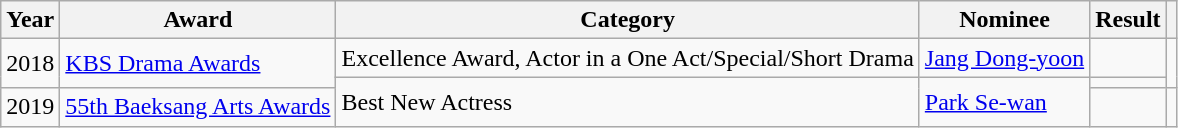<table class="wikitable">
<tr>
<th>Year</th>
<th>Award</th>
<th>Category</th>
<th>Nominee</th>
<th>Result</th>
<th></th>
</tr>
<tr>
<td rowspan="2">2018</td>
<td rowspan="2"><a href='#'>KBS Drama Awards</a></td>
<td>Excellence Award, Actor in a One Act/Special/Short Drama</td>
<td><a href='#'>Jang Dong-yoon</a></td>
<td></td>
<td rowspan="2"></td>
</tr>
<tr>
<td rowspan="2">Best New Actress</td>
<td rowspan="2"><a href='#'>Park Se-wan</a></td>
<td></td>
</tr>
<tr>
<td>2019</td>
<td><a href='#'>55th Baeksang Arts Awards</a></td>
<td></td>
<td></td>
</tr>
</table>
